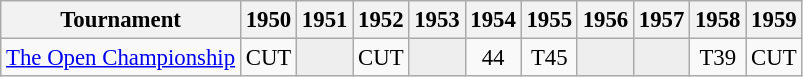<table class="wikitable" style="font-size:95%;text-align:center;">
<tr>
<th>Tournament</th>
<th>1950</th>
<th>1951</th>
<th>1952</th>
<th>1953</th>
<th>1954</th>
<th>1955</th>
<th>1956</th>
<th>1957</th>
<th>1958</th>
<th>1959</th>
</tr>
<tr>
<td align=left><a href='#'>The Open Championship</a></td>
<td>CUT</td>
<td style="background:#eeeeee;"></td>
<td>CUT</td>
<td style="background:#eeeeee;"></td>
<td>44</td>
<td>T45</td>
<td style="background:#eeeeee;"></td>
<td style="background:#eeeeee;"></td>
<td>T39</td>
<td>CUT</td>
</tr>
</table>
